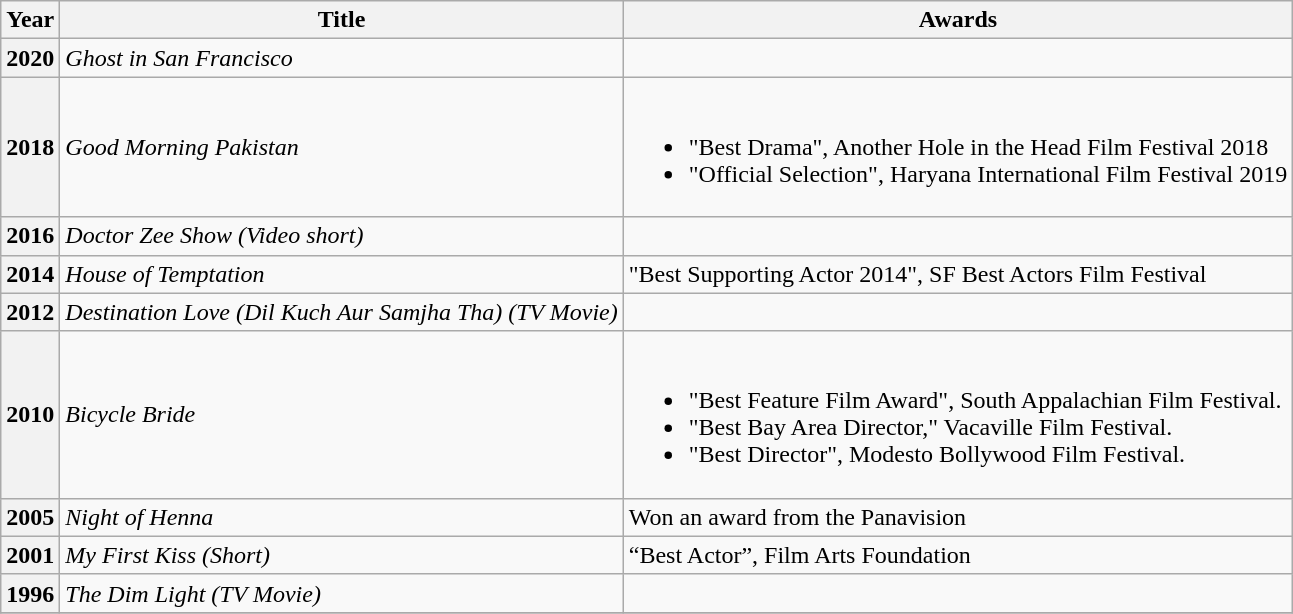<table class="wikitable plainrowheaders sortable">
<tr>
<th scope="col">Year</th>
<th scope="col">Title</th>
<th class="unsortable">Awards</th>
</tr>
<tr>
<th scope="row">2020</th>
<td><em>Ghost in San Francisco</em></td>
<td></td>
</tr>
<tr>
<th scope="row">2018</th>
<td><em>Good Morning Pakistan</em></td>
<td><br><ul><li>"Best Drama", Another Hole in the Head Film Festival 2018 </li><li>"Official Selection", Haryana International Film Festival 2019</li></ul></td>
</tr>
<tr>
<th scope="row">2016</th>
<td><em>Doctor Zee Show (Video short)</em></td>
<td></td>
</tr>
<tr>
<th scope="row">2014</th>
<td><em>House of Temptation</em></td>
<td>"Best Supporting Actor 2014", SF Best Actors Film Festival </td>
</tr>
<tr>
<th scope="row">2012</th>
<td><em>Destination Love (Dil Kuch Aur Samjha Tha) (TV Movie)</em></td>
<td></td>
</tr>
<tr>
<th scope="row">2010</th>
<td><em>Bicycle Bride</em></td>
<td><br><ul><li>"Best Feature Film Award", South Appalachian Film Festival.</li><li>"Best Bay Area Director," Vacaville Film Festival.</li><li>"Best Director", Modesto Bollywood Film Festival.</li></ul></td>
</tr>
<tr>
<th scope="row">2005</th>
<td><em>Night of Henna</em></td>
<td>Won an award from the Panavision </td>
</tr>
<tr>
<th scope="row">2001</th>
<td><em>My First Kiss (Short)</em></td>
<td>“Best Actor”, Film Arts Foundation </td>
</tr>
<tr>
<th scope="row">1996</th>
<td><em>The Dim Light (TV Movie)</em></td>
<td></td>
</tr>
<tr>
</tr>
</table>
